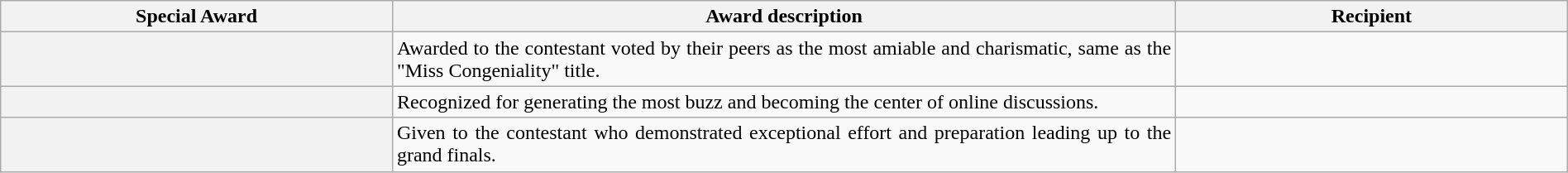<table class="wikitable" style="margin:1em auto; text-align:center;" width="100%">
<tr>
<th width="25%">Special Award</th>
<th width="50%">Award description</th>
<th width="25%">Recipient</th>
</tr>
<tr>
<th></th>
<td align="justify">Awarded to the contestant voted by their peers as the most amiable and charismatic, same as the "Miss Congeniality" title.</td>
<td></td>
</tr>
<tr>
<th></th>
<td align="justify">Recognized for generating the most buzz and becoming the center of online discussions.</td>
<td></td>
</tr>
<tr>
<th></th>
<td align="justify">Given to the contestant who demonstrated exceptional effort and preparation leading up to the grand finals.</td>
<td></td>
</tr>
</table>
